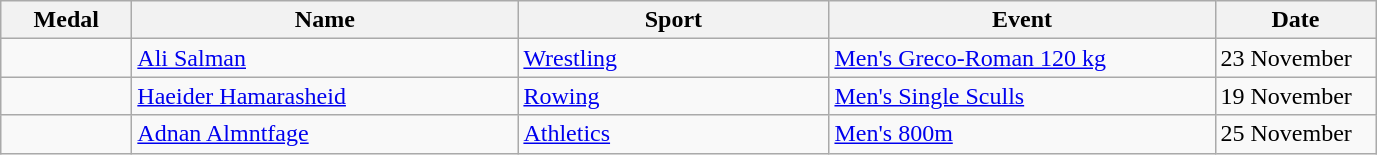<table class="wikitable sortable" style="font-size:100%">
<tr>
<th width="80">Medal</th>
<th width="250">Name</th>
<th width="200">Sport</th>
<th width="250">Event</th>
<th width="100">Date</th>
</tr>
<tr>
<td></td>
<td><a href='#'>Ali Salman</a></td>
<td><a href='#'>Wrestling</a></td>
<td><a href='#'>Men's Greco-Roman 120 kg</a></td>
<td>23 November</td>
</tr>
<tr>
<td></td>
<td><a href='#'>Haeider Hamarasheid</a></td>
<td><a href='#'>Rowing</a></td>
<td><a href='#'>Men's Single Sculls</a></td>
<td>19 November</td>
</tr>
<tr>
<td></td>
<td><a href='#'>Adnan Almntfage</a></td>
<td><a href='#'>Athletics</a></td>
<td><a href='#'>Men's 800m</a></td>
<td>25 November</td>
</tr>
</table>
